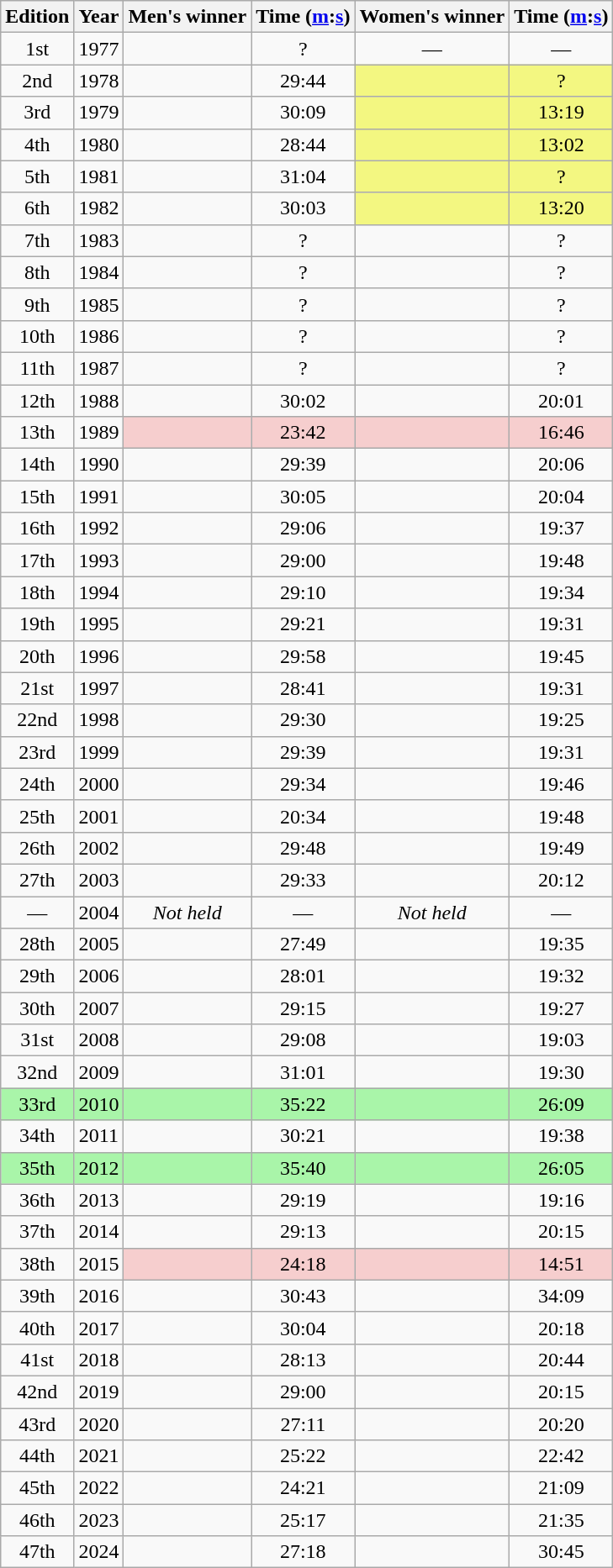<table class="wikitable" style="text-align:center">
<tr>
<th>Edition</th>
<th>Year</th>
<th>Men's winner</th>
<th>Time (<a href='#'>m</a>:<a href='#'>s</a>)</th>
<th>Women's winner</th>
<th>Time (<a href='#'>m</a>:<a href='#'>s</a>)</th>
</tr>
<tr>
<td>1st</td>
<td>1977</td>
<td align=left></td>
<td>?</td>
<td>—</td>
<td>—</td>
</tr>
<tr>
<td>2nd</td>
<td>1978</td>
<td align=left></td>
<td>29:44</td>
<td align=left bgcolor=#F3F781></td>
<td bgcolor=#F3F781>?</td>
</tr>
<tr>
<td>3rd</td>
<td>1979</td>
<td align=left></td>
<td>30:09</td>
<td align=left bgcolor=#F3F781></td>
<td bgcolor=#F3F781>13:19</td>
</tr>
<tr>
<td>4th</td>
<td>1980</td>
<td align=left></td>
<td>28:44</td>
<td align=left bgcolor=#F3F781></td>
<td bgcolor=#F3F781>13:02</td>
</tr>
<tr>
<td>5th</td>
<td>1981</td>
<td align=left></td>
<td>31:04</td>
<td align=left bgcolor=#F3F781></td>
<td bgcolor=#F3F781>?</td>
</tr>
<tr>
<td>6th</td>
<td>1982</td>
<td align=left></td>
<td>30:03</td>
<td align=left bgcolor=#F3F781></td>
<td bgcolor=#F3F781>13:20</td>
</tr>
<tr>
<td>7th</td>
<td>1983</td>
<td align=left></td>
<td>?</td>
<td align=left></td>
<td>?</td>
</tr>
<tr>
<td>8th</td>
<td>1984</td>
<td align=left></td>
<td>?</td>
<td align=left></td>
<td>?</td>
</tr>
<tr>
<td>9th</td>
<td>1985</td>
<td align=left></td>
<td>?</td>
<td align=left></td>
<td>?</td>
</tr>
<tr>
<td>10th</td>
<td>1986</td>
<td align=left></td>
<td>?</td>
<td align=left></td>
<td>?</td>
</tr>
<tr>
<td>11th</td>
<td>1987</td>
<td align=left></td>
<td>?</td>
<td align=left></td>
<td>?</td>
</tr>
<tr>
<td>12th</td>
<td>1988</td>
<td align=left></td>
<td>30:02</td>
<td align=left></td>
<td>20:01</td>
</tr>
<tr>
<td>13th</td>
<td>1989</td>
<td align=left bgcolor=#F6CECE></td>
<td bgcolor=#F6CECE>23:42</td>
<td align=left bgcolor=#F6CECE></td>
<td bgcolor=#F6CECE>16:46</td>
</tr>
<tr>
<td>14th</td>
<td>1990</td>
<td align=left></td>
<td>29:39</td>
<td align=left></td>
<td>20:06</td>
</tr>
<tr>
<td>15th</td>
<td>1991</td>
<td align=left></td>
<td>30:05</td>
<td align=left></td>
<td>20:04</td>
</tr>
<tr>
<td>16th</td>
<td>1992</td>
<td align=left></td>
<td>29:06</td>
<td align=left></td>
<td>19:37</td>
</tr>
<tr>
<td>17th</td>
<td>1993</td>
<td align=left></td>
<td>29:00</td>
<td align=left></td>
<td>19:48</td>
</tr>
<tr>
<td>18th</td>
<td>1994</td>
<td align=left></td>
<td>29:10</td>
<td align=left></td>
<td>19:34</td>
</tr>
<tr>
<td>19th</td>
<td>1995</td>
<td align=left></td>
<td>29:21</td>
<td align=left></td>
<td>19:31</td>
</tr>
<tr>
<td>20th</td>
<td>1996</td>
<td align=left></td>
<td>29:58</td>
<td align=left></td>
<td>19:45</td>
</tr>
<tr>
<td>21st</td>
<td>1997</td>
<td align=left></td>
<td>28:41</td>
<td align=left></td>
<td>19:31</td>
</tr>
<tr>
<td>22nd</td>
<td>1998</td>
<td align=left></td>
<td>29:30</td>
<td align=left></td>
<td>19:25</td>
</tr>
<tr>
<td>23rd</td>
<td>1999</td>
<td align=left></td>
<td>29:39</td>
<td align=left></td>
<td>19:31</td>
</tr>
<tr>
<td>24th</td>
<td>2000</td>
<td align=left></td>
<td>29:34</td>
<td align=left></td>
<td>19:46</td>
</tr>
<tr>
<td>25th</td>
<td>2001</td>
<td align=left></td>
<td>20:34</td>
<td align=left></td>
<td>19:48</td>
</tr>
<tr>
<td>26th</td>
<td>2002</td>
<td align=left></td>
<td>29:48</td>
<td align=left></td>
<td>19:49</td>
</tr>
<tr>
<td>27th</td>
<td>2003</td>
<td align=left></td>
<td>29:33</td>
<td align=left></td>
<td>20:12</td>
</tr>
<tr>
<td>—</td>
<td>2004</td>
<td><em>Not held</em></td>
<td>—</td>
<td><em>Not held</em></td>
<td>—</td>
</tr>
<tr>
<td>28th</td>
<td>2005</td>
<td align=left></td>
<td>27:49</td>
<td align=left></td>
<td>19:35</td>
</tr>
<tr>
<td>29th</td>
<td>2006</td>
<td align=left></td>
<td>28:01</td>
<td align=left></td>
<td>19:32</td>
</tr>
<tr>
<td>30th</td>
<td>2007</td>
<td align=left></td>
<td>29:15</td>
<td align=left></td>
<td>19:27</td>
</tr>
<tr>
<td>31st</td>
<td>2008</td>
<td align=left></td>
<td>29:08</td>
<td align=left></td>
<td>19:03</td>
</tr>
<tr>
<td>32nd</td>
<td>2009</td>
<td align=left></td>
<td>31:01</td>
<td align=left></td>
<td>19:30</td>
</tr>
<tr bgcolor=#A9F5A9>
<td>33rd</td>
<td>2010</td>
<td align=left></td>
<td>35:22</td>
<td align=left></td>
<td>26:09</td>
</tr>
<tr>
<td>34th</td>
<td>2011</td>
<td align=left></td>
<td>30:21</td>
<td align=left></td>
<td>19:38</td>
</tr>
<tr bgcolor=#A9F5A9>
<td>35th</td>
<td>2012</td>
<td align=left></td>
<td>35:40</td>
<td align=left></td>
<td>26:05</td>
</tr>
<tr>
<td>36th</td>
<td>2013</td>
<td align=left></td>
<td>29:19</td>
<td align=left></td>
<td>19:16</td>
</tr>
<tr>
<td>37th</td>
<td>2014</td>
<td align=left></td>
<td>29:13</td>
<td align=left></td>
<td>20:15</td>
</tr>
<tr>
<td>38th</td>
<td>2015</td>
<td align=left bgcolor=#F6CECE></td>
<td bgcolor=#F6CECE>24:18</td>
<td align=left bgcolor=#F6CECE></td>
<td bgcolor=#F6CECE>14:51</td>
</tr>
<tr>
<td>39th</td>
<td>2016</td>
<td align=left></td>
<td>30:43</td>
<td align=left></td>
<td>34:09</td>
</tr>
<tr>
<td>40th</td>
<td>2017</td>
<td align=left></td>
<td>30:04</td>
<td align=left></td>
<td>20:18</td>
</tr>
<tr>
<td>41st</td>
<td>2018</td>
<td align=left></td>
<td>28:13</td>
<td align=left></td>
<td>20:44</td>
</tr>
<tr>
<td>42nd</td>
<td>2019</td>
<td align=left></td>
<td>29:00</td>
<td align=left></td>
<td>20:15</td>
</tr>
<tr>
<td>43rd</td>
<td>2020</td>
<td align=left></td>
<td>27:11</td>
<td align=left></td>
<td>20:20</td>
</tr>
<tr>
<td>44th</td>
<td>2021</td>
<td align=left></td>
<td>25:22</td>
<td align=left></td>
<td>22:42</td>
</tr>
<tr>
<td>45th</td>
<td>2022</td>
<td align=left></td>
<td>24:21</td>
<td align=left></td>
<td>21:09</td>
</tr>
<tr>
<td>46th</td>
<td>2023</td>
<td align=left></td>
<td>25:17</td>
<td align=left></td>
<td>21:35</td>
</tr>
<tr>
<td>47th</td>
<td>2024</td>
<td align=left></td>
<td>27:18</td>
<td align=left></td>
<td>30:45</td>
</tr>
</table>
